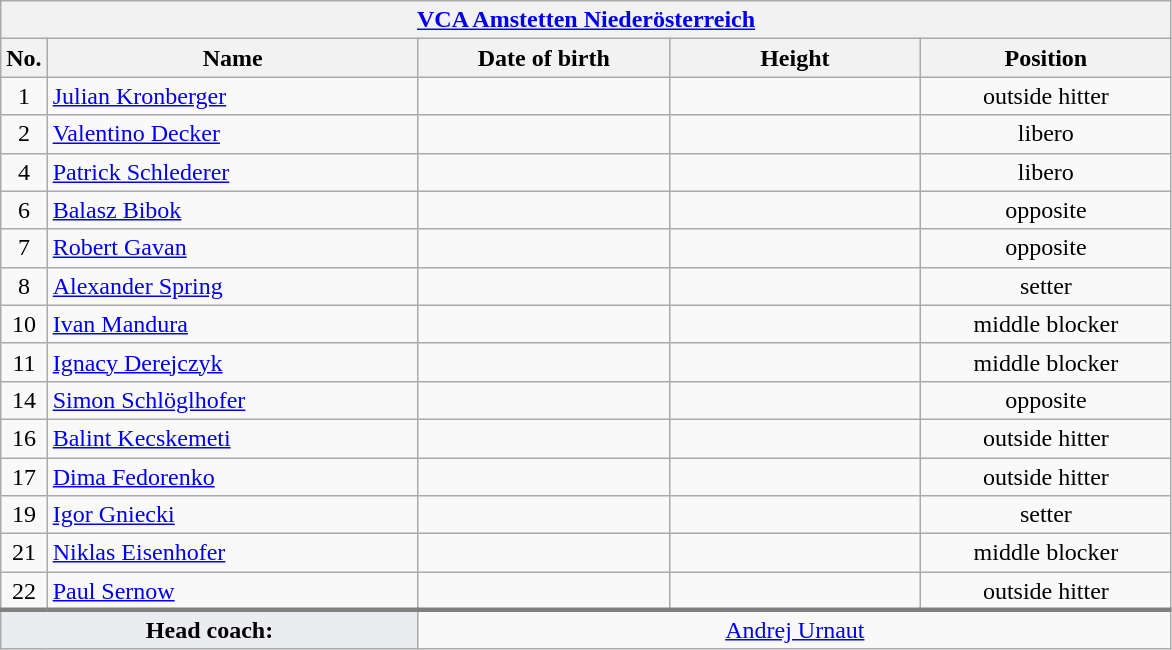<table class="wikitable collapsible collapsed" style="font-size:100%; text-align:center">
<tr>
<th colspan=6 style="width:30em"><a href='#'>VCA Amstetten Niederösterreich</a></th>
</tr>
<tr>
<th>No.</th>
<th style="width:15em">Name</th>
<th style="width:10em">Date of birth</th>
<th style="width:10em">Height</th>
<th style="width:10em">Position</th>
</tr>
<tr>
<td>1</td>
<td align=left> <a href='#'>Julian Kronberger</a></td>
<td align=right></td>
<td></td>
<td>outside hitter</td>
</tr>
<tr>
<td>2</td>
<td align=left> <a href='#'>Valentino Decker</a></td>
<td align=right></td>
<td></td>
<td>libero</td>
</tr>
<tr>
<td>4</td>
<td align=left> <a href='#'>Patrick Schlederer</a></td>
<td align=right></td>
<td></td>
<td>libero</td>
</tr>
<tr>
<td>6</td>
<td align=left> <a href='#'>Balasz Bibok</a></td>
<td align=right></td>
<td></td>
<td>opposite</td>
</tr>
<tr>
<td>7</td>
<td align=left> <a href='#'>Robert Gavan</a></td>
<td align=right></td>
<td></td>
<td>opposite</td>
</tr>
<tr>
<td>8</td>
<td align=left> <a href='#'>Alexander Spring</a></td>
<td align=right></td>
<td></td>
<td>setter</td>
</tr>
<tr>
<td>10</td>
<td align=left> <a href='#'>Ivan Mandura</a></td>
<td align=right></td>
<td></td>
<td>middle blocker</td>
</tr>
<tr>
<td>11</td>
<td align=left> <a href='#'>Ignacy Derejczyk</a></td>
<td align=right></td>
<td></td>
<td>middle blocker</td>
</tr>
<tr>
<td>14</td>
<td align=left> <a href='#'>Simon Schlöglhofer</a></td>
<td align=right></td>
<td></td>
<td>opposite</td>
</tr>
<tr>
<td>16</td>
<td align=left> <a href='#'>Balint Kecskemeti</a></td>
<td align=right></td>
<td></td>
<td>outside hitter</td>
</tr>
<tr>
<td>17</td>
<td align=left> <a href='#'>Dima Fedorenko</a></td>
<td align=right></td>
<td></td>
<td>outside hitter</td>
</tr>
<tr>
<td>19</td>
<td align=left> <a href='#'>Igor Gniecki</a></td>
<td align=right></td>
<td></td>
<td>setter</td>
</tr>
<tr>
<td>21</td>
<td align=left> <a href='#'>Niklas Eisenhofer</a></td>
<td align=right></td>
<td></td>
<td>middle blocker</td>
</tr>
<tr>
<td>22</td>
<td align=left> <a href='#'>Paul Sernow</a></td>
<td align=right></td>
<td></td>
<td>outside hitter</td>
</tr>
<tr>
</tr>
<tr style="border-top: 3px solid grey">
<td colspan=2 style="background:#EAECF0"><strong>Head coach:</strong></td>
<td colspan=4> <a href='#'>Andrej Urnaut</a></td>
</tr>
</table>
